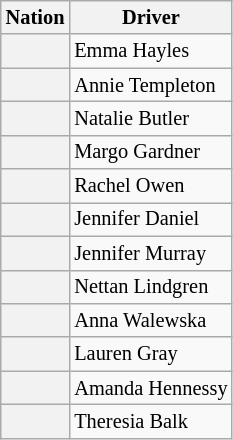<table class="wikitable" style="font-size: 85%">
<tr style="background:#f9f9f9">
<th>Nation</th>
<th>Driver</th>
</tr>
<tr>
<th></th>
<td>Emma Hayles</td>
</tr>
<tr>
<th></th>
<td>Annie Templeton</td>
</tr>
<tr>
<th></th>
<td>Natalie Butler</td>
</tr>
<tr>
<th></th>
<td>Margo Gardner</td>
</tr>
<tr>
<th></th>
<td>Rachel Owen</td>
</tr>
<tr>
<th></th>
<td>Jennifer Daniel</td>
</tr>
<tr>
<th></th>
<td>Jennifer Murray</td>
</tr>
<tr>
<th></th>
<td>Nettan Lindgren</td>
</tr>
<tr>
<th></th>
<td>Anna Walewska</td>
</tr>
<tr>
<th></th>
<td>Lauren Gray</td>
</tr>
<tr>
<th></th>
<td>Amanda Hennessy</td>
</tr>
<tr>
<th></th>
<td>Theresia Balk</td>
</tr>
</table>
